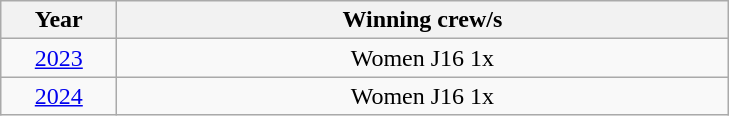<table class="wikitable" style="text-align:center">
<tr>
<th width=70>Year</th>
<th width=400>Winning crew/s</th>
</tr>
<tr>
<td><a href='#'>2023</a></td>
<td>Women J16 1x</td>
</tr>
<tr>
<td><a href='#'>2024</a></td>
<td>Women J16 1x</td>
</tr>
</table>
